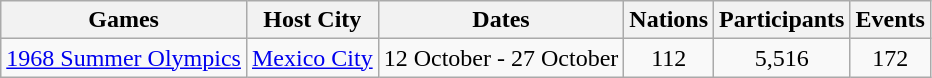<table class="wikitable">
<tr>
<th>Games</th>
<th>Host City</th>
<th>Dates</th>
<th>Nations</th>
<th>Participants</th>
<th>Events</th>
</tr>
<tr>
<td><a href='#'>1968 Summer Olympics</a></td>
<td><a href='#'>Mexico City</a></td>
<td>12 October - 27 October</td>
<td align="center">112</td>
<td align="center">5,516</td>
<td align="center">172</td>
</tr>
</table>
